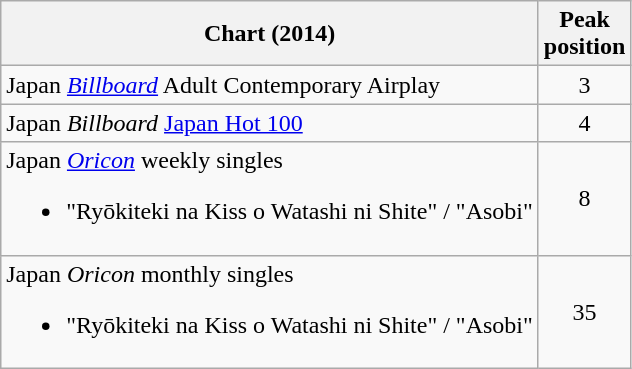<table class="wikitable sortable">
<tr>
<th>Chart (2014)</th>
<th>Peak<br>position</th>
</tr>
<tr>
<td>Japan <em><a href='#'>Billboard</a></em> Adult Contemporary Airplay</td>
<td align="center">3</td>
</tr>
<tr>
<td>Japan <em>Billboard</em> <a href='#'>Japan Hot 100</a></td>
<td align="center">4</td>
</tr>
<tr>
<td>Japan <em><a href='#'>Oricon</a></em> weekly singles<br><ul><li>"Ryōkiteki na Kiss o Watashi ni Shite" / "Asobi"</li></ul></td>
<td align="center">8</td>
</tr>
<tr>
<td>Japan <em>Oricon</em> monthly singles<br><ul><li>"Ryōkiteki na Kiss o Watashi ni Shite" / "Asobi"</li></ul></td>
<td align="center">35</td>
</tr>
</table>
